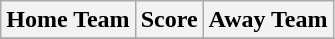<table class="wikitable" style="text-align: center">
<tr>
<th>Home Team</th>
<th>Score</th>
<th>Away Team</th>
</tr>
<tr>
</tr>
</table>
